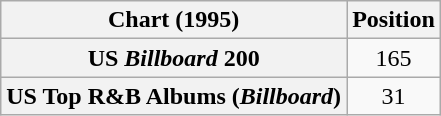<table class="wikitable sortable plainrowheaders" style="text-align:center">
<tr>
<th scope="col">Chart (1995)</th>
<th scope="col">Position</th>
</tr>
<tr>
<th scope="row">US <em>Billboard</em> 200</th>
<td>165</td>
</tr>
<tr>
<th scope="row">US Top R&B Albums (<em>Billboard</em>)</th>
<td>31</td>
</tr>
</table>
